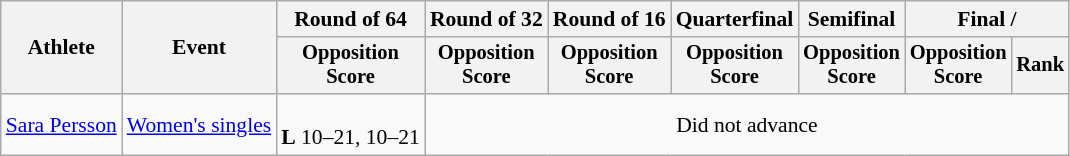<table class=wikitable style="font-size:90%">
<tr>
<th rowspan="2">Athlete</th>
<th rowspan="2">Event</th>
<th>Round of 64</th>
<th>Round of 32</th>
<th>Round of 16</th>
<th>Quarterfinal</th>
<th>Semifinal</th>
<th colspan=2>Final / </th>
</tr>
<tr style="font-size:95%">
<th>Opposition<br>Score</th>
<th>Opposition<br>Score</th>
<th>Opposition<br>Score</th>
<th>Opposition<br>Score</th>
<th>Opposition<br>Score</th>
<th>Opposition<br>Score</th>
<th>Rank</th>
</tr>
<tr align=center>
<td align=left><a href='#'>Sara Persson</a></td>
<td align=left><a href='#'>Women's singles</a></td>
<td><br><strong>L</strong> 10–21, 10–21</td>
<td colspan=6>Did not advance</td>
</tr>
</table>
